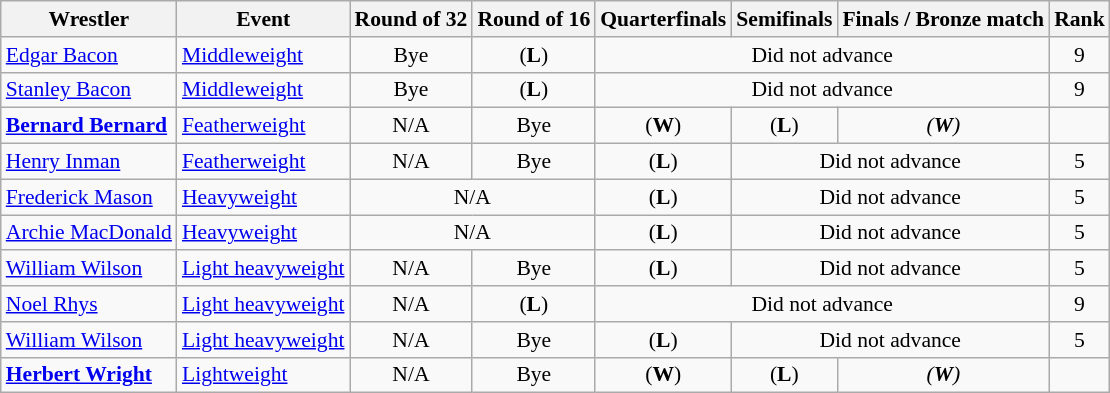<table class=wikitable style="font-size:90%">
<tr>
<th>Wrestler</th>
<th>Event</th>
<th>Round of 32</th>
<th>Round of 16</th>
<th>Quarterfinals</th>
<th>Semifinals</th>
<th>Finals / Bronze match</th>
<th>Rank</th>
</tr>
<tr>
<td><a href='#'>Edgar Bacon</a></td>
<td><a href='#'>Middleweight</a></td>
<td align=center>Bye</td>
<td align=center> (<strong>L</strong>)</td>
<td align=center colspan=3>Did not advance</td>
<td align=center>9</td>
</tr>
<tr>
<td><a href='#'>Stanley Bacon</a></td>
<td><a href='#'>Middleweight</a></td>
<td align=center>Bye</td>
<td align=center> (<strong>L</strong>)</td>
<td align=center colspan=3>Did not advance</td>
<td align=center>9</td>
</tr>
<tr>
<td><strong><a href='#'>Bernard Bernard</a></strong></td>
<td><a href='#'>Featherweight</a></td>
<td align=center>N/A</td>
<td align=center>Bye</td>
<td align=center> (<strong>W</strong>)</td>
<td align=center> (<strong>L</strong>)</td>
<td align=center><em> (<strong>W</strong>)</em></td>
<td align=center></td>
</tr>
<tr>
<td><a href='#'>Henry Inman</a></td>
<td><a href='#'>Featherweight</a></td>
<td align=center>N/A</td>
<td align=center>Bye</td>
<td align=center> (<strong>L</strong>)</td>
<td align=center colspan=2>Did not advance</td>
<td align=center>5</td>
</tr>
<tr>
<td><a href='#'>Frederick Mason</a></td>
<td><a href='#'>Heavyweight</a></td>
<td align=center colspan=2>N/A</td>
<td align=center> (<strong>L</strong>)</td>
<td align=center colspan=2>Did not advance</td>
<td align=center>5</td>
</tr>
<tr>
<td><a href='#'>Archie MacDonald</a></td>
<td><a href='#'>Heavyweight</a></td>
<td align=center colspan=2>N/A</td>
<td align=center> (<strong>L</strong>)</td>
<td align=center colspan=2>Did not advance</td>
<td align=center>5</td>
</tr>
<tr>
<td><a href='#'>William Wilson</a></td>
<td><a href='#'>Light heavyweight</a></td>
<td align=center>N/A</td>
<td align=center>Bye</td>
<td align=center> (<strong>L</strong>)</td>
<td align=center colspan=2>Did not advance</td>
<td align=center>5</td>
</tr>
<tr>
<td><a href='#'>Noel Rhys</a></td>
<td><a href='#'>Light heavyweight</a></td>
<td align=center>N/A</td>
<td align=center> (<strong>L</strong>)</td>
<td align=center colspan=3>Did not advance</td>
<td align=center>9</td>
</tr>
<tr>
<td><a href='#'>William Wilson</a></td>
<td><a href='#'>Light heavyweight</a></td>
<td align=center>N/A</td>
<td align=center>Bye</td>
<td align=center> (<strong>L</strong>)</td>
<td align=center colspan=2>Did not advance</td>
<td align=center>5</td>
</tr>
<tr>
<td><strong><a href='#'>Herbert Wright</a></strong></td>
<td><a href='#'>Lightweight</a></td>
<td align=center>N/A</td>
<td align=center>Bye</td>
<td align=center> (<strong>W</strong>)</td>
<td align=center> (<strong>L</strong>)</td>
<td align=center><em> (<strong>W</strong>)</em></td>
<td align=center></td>
</tr>
</table>
